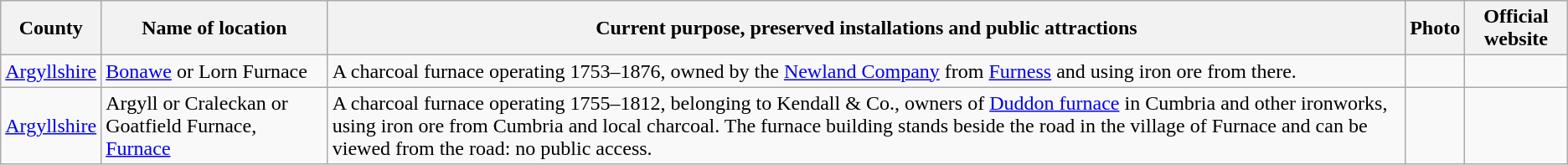<table class="wikitable">
<tr>
<th>County</th>
<th>Name of location</th>
<th>Current purpose, preserved installations and public attractions</th>
<th>Photo</th>
<th>Official website</th>
</tr>
<tr>
<td><a href='#'>Argyllshire</a></td>
<td><a href='#'>Bonawe</a> or Lorn Furnace</td>
<td>A charcoal furnace operating 1753–1876, owned by the <a href='#'>Newland Company</a> from <a href='#'>Furness</a> and using iron ore from there.</td>
<td></td>
<td> </td>
</tr>
<tr>
<td><a href='#'>Argyllshire</a></td>
<td>Argyll or Craleckan or Goatfield Furnace, <a href='#'>Furnace</a></td>
<td>A charcoal furnace operating 1755–1812, belonging to Kendall & Co., owners of <a href='#'>Duddon furnace</a> in Cumbria and other ironworks, using iron ore from Cumbria and local charcoal.  The furnace building stands beside the road in the village of Furnace and can be viewed from the road: no public access.</td>
<td></td>
<td></td>
</tr>
</table>
